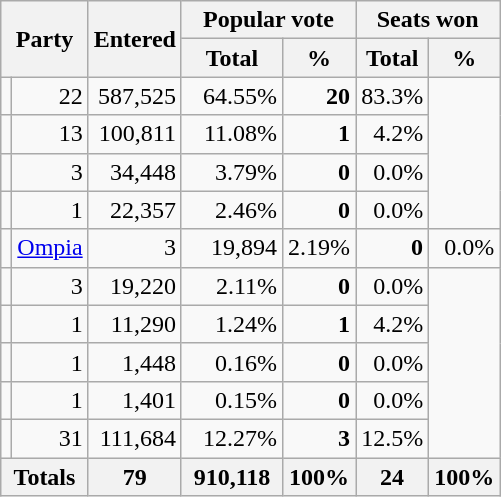<table class=wikitable style="text-align:right">
<tr>
<th colspan=2 rowspan=2>Party</th>
<th rowspan=2>Entered</th>
<th colspan=2>Popular vote</th>
<th colspan=2>Seats won</th>
</tr>
<tr>
<th width=60px>Total</th>
<th width=40px>%</th>
<th width=40px>Total</th>
<th width=40px>%</th>
</tr>
<tr>
<td></td>
<td>22</td>
<td>587,525</td>
<td>64.55%</td>
<td><strong>20</strong></td>
<td>83.3%</td>
</tr>
<tr>
<td></td>
<td>13</td>
<td>100,811</td>
<td>11.08%</td>
<td><strong>1</strong></td>
<td>4.2%</td>
</tr>
<tr>
<td></td>
<td>3</td>
<td>34,448</td>
<td>3.79%</td>
<td><strong>0</strong></td>
<td>0.0%</td>
</tr>
<tr>
<td></td>
<td>1</td>
<td>22,357</td>
<td>2.46%</td>
<td><strong>0</strong></td>
<td>0.0%</td>
</tr>
<tr>
<td></td>
<td align=left><a href='#'>Ompia</a></td>
<td>3</td>
<td>19,894</td>
<td>2.19%</td>
<td><strong>0</strong></td>
<td>0.0%</td>
</tr>
<tr>
<td></td>
<td>3</td>
<td>19,220</td>
<td>2.11%</td>
<td><strong>0</strong></td>
<td>0.0%</td>
</tr>
<tr>
<td></td>
<td>1</td>
<td>11,290</td>
<td>1.24%</td>
<td><strong>1</strong></td>
<td>4.2%</td>
</tr>
<tr>
<td></td>
<td>1</td>
<td>1,448</td>
<td>0.16%</td>
<td><strong>0</strong></td>
<td>0.0%</td>
</tr>
<tr>
<td></td>
<td>1</td>
<td>1,401</td>
<td>0.15%</td>
<td><strong>0</strong></td>
<td>0.0%</td>
</tr>
<tr>
<td></td>
<td>31</td>
<td>111,684</td>
<td>12.27%</td>
<td><strong>3</strong></td>
<td>12.5%</td>
</tr>
<tr>
<th colspan=2>Totals</th>
<th>79</th>
<th>910,118</th>
<th>100%</th>
<th>24</th>
<th>100%</th>
</tr>
</table>
